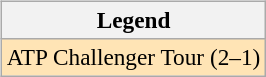<table>
<tr valign=top>
<td><br><table class="wikitable" style=font-size:97%>
<tr>
<th>Legend</th>
</tr>
<tr style="background:moccasin;">
<td>ATP Challenger Tour (2–1)</td>
</tr>
</table>
</td>
<td></td>
</tr>
</table>
